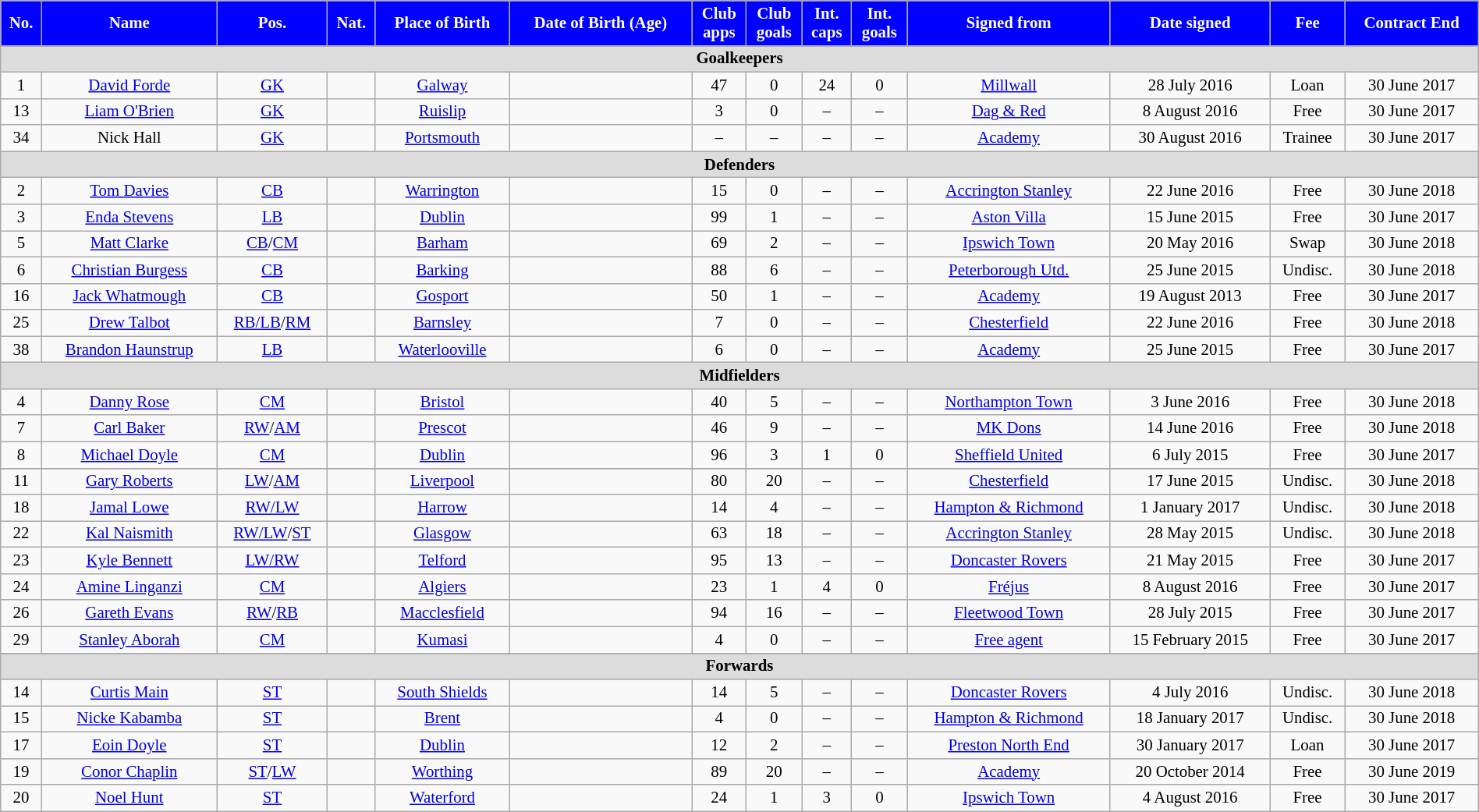<table class="wikitable" style="text-align:center; font-size:87%; width:100%;">
<tr>
<th style="background:#0000FF; color:white; text-align:center;">No.</th>
<th style="background:#0000FF; color:white; text-align:center;">Name</th>
<th style="background:#0000FF; color:white; text-align:center;">Pos.</th>
<th style="background:#0000FF; color:white; text-align:center;">Nat.</th>
<th style="background:#0000FF; color:white; text-align:center;">Place of Birth</th>
<th style="background:#0000FF; color:white; text-align:center;">Date of Birth (Age)</th>
<th style="background:#0000FF; color:white; text-align:center;">Club<br>apps</th>
<th style="background:#0000FF; color:white; text-align:center;">Club<br>goals</th>
<th style="background:#0000FF; color:white; text-align:center;">Int.<br>caps</th>
<th style="background:#0000FF; color:white; text-align:center;">Int.<br>goals</th>
<th style="background:#0000FF; color:white; text-align:center;">Signed from</th>
<th style="background:#0000FF; color:white; text-align:center;">Date signed</th>
<th style="background:#0000FF; color:white; text-align:center;">Fee</th>
<th style="background:#0000FF; color:white; text-align:center;">Contract End</th>
</tr>
<tr>
<th colspan="14" style="background:#dcdcdc; text-align:center;">Goalkeepers</th>
</tr>
<tr>
<td>1</td>
<td><a href='#'>David Forde</a></td>
<td><a href='#'>GK</a></td>
<td></td>
<td><a href='#'>Galway</a></td>
<td></td>
<td>47</td>
<td>0</td>
<td>24</td>
<td>0</td>
<td><a href='#'>Millwall</a></td>
<td>28 July 2016</td>
<td>Loan</td>
<td>30 June 2017</td>
</tr>
<tr>
<td>13</td>
<td><a href='#'>Liam O'Brien</a></td>
<td><a href='#'>GK</a></td>
<td></td>
<td><a href='#'>Ruislip</a></td>
<td></td>
<td>3</td>
<td>0</td>
<td>–</td>
<td>–</td>
<td><a href='#'>Dag & Red</a></td>
<td>8 August 2016</td>
<td>Free</td>
<td>30 June 2017</td>
</tr>
<tr>
<td>34</td>
<td>Nick Hall</td>
<td><a href='#'>GK</a></td>
<td></td>
<td><a href='#'>Portsmouth</a></td>
<td></td>
<td>–</td>
<td>–</td>
<td>–</td>
<td>–</td>
<td><a href='#'>Academy</a></td>
<td>30 August 2016</td>
<td>Trainee</td>
<td>30 June 2017</td>
</tr>
<tr>
<th colspan="14" style="background:#dcdcdc; text-align:center;">Defenders</th>
</tr>
<tr>
<td>2</td>
<td><a href='#'>Tom Davies</a></td>
<td><a href='#'>CB</a></td>
<td></td>
<td><a href='#'>Warrington</a></td>
<td></td>
<td>15</td>
<td>0</td>
<td>–</td>
<td>–</td>
<td><a href='#'>Accrington Stanley</a></td>
<td>22 June 2016</td>
<td>Free</td>
<td>30 June 2018</td>
</tr>
<tr>
<td>3</td>
<td><a href='#'>Enda Stevens</a></td>
<td><a href='#'>LB</a></td>
<td></td>
<td><a href='#'>Dublin</a></td>
<td></td>
<td>99</td>
<td>1</td>
<td>–</td>
<td>–</td>
<td><a href='#'>Aston Villa</a></td>
<td>15 June 2015</td>
<td>Free</td>
<td>30 June 2017</td>
</tr>
<tr>
<td>5</td>
<td><a href='#'>Matt Clarke</a></td>
<td><a href='#'>CB</a>/<a href='#'>CM</a></td>
<td></td>
<td><a href='#'>Barham</a></td>
<td></td>
<td>69</td>
<td>2</td>
<td>–</td>
<td>–</td>
<td><a href='#'>Ipswich Town</a></td>
<td>20 May 2016</td>
<td>Swap</td>
<td>30 June 2018</td>
</tr>
<tr>
<td>6</td>
<td><a href='#'>Christian Burgess</a></td>
<td><a href='#'>CB</a></td>
<td></td>
<td><a href='#'>Barking</a></td>
<td></td>
<td>88</td>
<td>6</td>
<td>–</td>
<td>–</td>
<td><a href='#'>Peterborough Utd.</a></td>
<td>25 June 2015</td>
<td>Undisc.</td>
<td>30 June 2018</td>
</tr>
<tr>
<td>16</td>
<td><a href='#'>Jack Whatmough</a></td>
<td><a href='#'>CB</a></td>
<td></td>
<td><a href='#'>Gosport</a></td>
<td></td>
<td>50</td>
<td>1</td>
<td>–</td>
<td>–</td>
<td><a href='#'>Academy</a></td>
<td>19 August 2013</td>
<td>Free</td>
<td>30 June 2017</td>
</tr>
<tr>
<td>25</td>
<td><a href='#'>Drew Talbot</a></td>
<td><a href='#'>RB/LB</a>/<a href='#'>RM</a></td>
<td></td>
<td><a href='#'>Barnsley</a></td>
<td></td>
<td>7</td>
<td>0</td>
<td>–</td>
<td>–</td>
<td><a href='#'>Chesterfield</a></td>
<td>22 June 2016</td>
<td>Free</td>
<td>30 June 2018</td>
</tr>
<tr>
<td>38</td>
<td><a href='#'>Brandon Haunstrup</a></td>
<td><a href='#'>LB</a></td>
<td></td>
<td><a href='#'>Waterlooville</a></td>
<td></td>
<td>6</td>
<td>0</td>
<td>–</td>
<td>–</td>
<td><a href='#'>Academy</a></td>
<td>25 June 2015</td>
<td>Free</td>
<td>30 June 2017</td>
</tr>
<tr>
<th colspan="14" style="background:#dcdcdc; text-align:center;">Midfielders</th>
</tr>
<tr>
<td>4</td>
<td><a href='#'>Danny Rose</a></td>
<td><a href='#'>CM</a></td>
<td></td>
<td><a href='#'>Bristol</a></td>
<td></td>
<td>40</td>
<td>5</td>
<td>–</td>
<td>–</td>
<td><a href='#'>Northampton Town</a></td>
<td>3 June 2016</td>
<td>Free</td>
<td>30 June 2018</td>
</tr>
<tr>
<td>7</td>
<td><a href='#'>Carl Baker</a></td>
<td><a href='#'>RW</a>/<a href='#'>AM</a></td>
<td></td>
<td><a href='#'>Prescot</a></td>
<td></td>
<td>46</td>
<td>9</td>
<td>–</td>
<td>–</td>
<td><a href='#'>MK Dons</a></td>
<td>14 June 2016</td>
<td>Free</td>
<td>30 June 2018</td>
</tr>
<tr>
<td>8</td>
<td><a href='#'>Michael Doyle</a></td>
<td><a href='#'>CM</a></td>
<td></td>
<td><a href='#'>Dublin</a></td>
<td></td>
<td>96</td>
<td>3</td>
<td>1</td>
<td>0</td>
<td><a href='#'>Sheffield United</a></td>
<td>6 July 2015</td>
<td>Free</td>
<td>30 June 2017</td>
</tr>
<tr>
</tr>
<tr>
<td>11</td>
<td><a href='#'>Gary Roberts</a></td>
<td><a href='#'>LW</a>/<a href='#'>AM</a></td>
<td></td>
<td><a href='#'>Liverpool</a></td>
<td></td>
<td>80</td>
<td>20</td>
<td>–</td>
<td>–</td>
<td><a href='#'>Chesterfield</a></td>
<td>17 June 2015</td>
<td>Undisc.</td>
<td>30 June 2018</td>
</tr>
<tr>
<td>18</td>
<td><a href='#'>Jamal Lowe</a></td>
<td><a href='#'>RW/LW</a></td>
<td></td>
<td><a href='#'>Harrow</a></td>
<td></td>
<td>14</td>
<td>4</td>
<td>–</td>
<td>–</td>
<td><a href='#'>Hampton & Richmond</a></td>
<td>1 January 2017</td>
<td>Undisc.</td>
<td>30 June 2018</td>
</tr>
<tr>
<td>22</td>
<td><a href='#'>Kal Naismith</a></td>
<td><a href='#'>RW/LW</a>/<a href='#'>ST</a></td>
<td></td>
<td><a href='#'>Glasgow</a></td>
<td></td>
<td>63</td>
<td>18</td>
<td>–</td>
<td>–</td>
<td><a href='#'>Accrington Stanley</a></td>
<td>28 May 2015</td>
<td>Undisc.</td>
<td>30 June 2018</td>
</tr>
<tr>
<td>23</td>
<td><a href='#'>Kyle Bennett</a></td>
<td><a href='#'>LW/RW</a></td>
<td></td>
<td><a href='#'>Telford</a></td>
<td></td>
<td>95</td>
<td>13</td>
<td>–</td>
<td>–</td>
<td><a href='#'>Doncaster Rovers</a></td>
<td>21 May 2015</td>
<td>Free</td>
<td>30 June 2017</td>
</tr>
<tr>
<td>24</td>
<td><a href='#'>Amine Linganzi</a></td>
<td><a href='#'>CM</a></td>
<td></td>
<td><a href='#'>Algiers</a> </td>
<td></td>
<td>23</td>
<td>1</td>
<td>4</td>
<td>0</td>
<td><a href='#'>Fréjus</a> </td>
<td>8 August 2016</td>
<td>Free</td>
<td>30 June 2017</td>
</tr>
<tr>
<td>26</td>
<td><a href='#'>Gareth Evans</a></td>
<td><a href='#'>RW</a>/<a href='#'>RB</a></td>
<td></td>
<td><a href='#'>Macclesfield</a></td>
<td></td>
<td>94</td>
<td>16</td>
<td>–</td>
<td>–</td>
<td><a href='#'>Fleetwood Town</a></td>
<td>28 July 2015</td>
<td>Free</td>
<td>30 June 2017</td>
</tr>
<tr>
<td>29</td>
<td><a href='#'>Stanley Aborah</a></td>
<td><a href='#'>CM</a></td>
<td></td>
<td><a href='#'>Kumasi</a> </td>
<td></td>
<td>4</td>
<td>0</td>
<td>–</td>
<td>–</td>
<td><a href='#'>Free agent</a></td>
<td>15 February 2015</td>
<td>Free</td>
<td>30 June 2017</td>
</tr>
<tr>
</tr>
<tr>
<th colspan="14" style="background:#dcdcdc; text-align=center;">Forwards<br></th>
</tr>
<tr>
<td>14</td>
<td><a href='#'>Curtis Main</a></td>
<td><a href='#'>ST</a></td>
<td></td>
<td><a href='#'>South Shields</a></td>
<td></td>
<td>14</td>
<td>5</td>
<td>–</td>
<td>–</td>
<td><a href='#'>Doncaster Rovers</a></td>
<td>4 July 2016</td>
<td>Undisc.</td>
<td>30 June 2018</td>
</tr>
<tr>
<td>15</td>
<td><a href='#'>Nicke Kabamba</a></td>
<td><a href='#'>ST</a></td>
<td></td>
<td><a href='#'>Brent</a></td>
<td></td>
<td>4</td>
<td>0</td>
<td>–</td>
<td>–</td>
<td><a href='#'>Hampton & Richmond</a></td>
<td>18 January 2017</td>
<td>Undisc.</td>
<td>30 June 2018</td>
</tr>
<tr>
<td>17</td>
<td><a href='#'>Eoin Doyle</a></td>
<td><a href='#'>ST</a></td>
<td></td>
<td><a href='#'>Dublin</a></td>
<td></td>
<td>12</td>
<td>2</td>
<td>–</td>
<td>–</td>
<td><a href='#'>Preston North End</a></td>
<td>30 January 2017</td>
<td>Loan</td>
<td>30 June 2017</td>
</tr>
<tr>
<td>19</td>
<td><a href='#'>Conor Chaplin</a></td>
<td><a href='#'>ST</a>/<a href='#'>LW</a></td>
<td></td>
<td><a href='#'>Worthing</a></td>
<td></td>
<td>89</td>
<td>20</td>
<td>–</td>
<td>–</td>
<td><a href='#'>Academy</a></td>
<td>20 October 2014</td>
<td>Free</td>
<td>30 June 2019</td>
</tr>
<tr>
<td>20</td>
<td><a href='#'>Noel Hunt</a></td>
<td><a href='#'>ST</a></td>
<td></td>
<td><a href='#'>Waterford</a></td>
<td></td>
<td>24</td>
<td>1</td>
<td>3</td>
<td>0</td>
<td><a href='#'>Ipswich Town</a></td>
<td>4 August 2016</td>
<td>Free</td>
<td>30 June 2017</td>
</tr>
</table>
